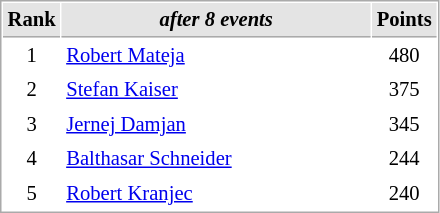<table cellspacing="1" cellpadding="3" style="border:1px solid #AAAAAA;font-size:86%">
<tr bgcolor="#E4E4E4">
<th style="border-bottom:1px solid #AAAAAA" width=10>Rank</th>
<th style="border-bottom:1px solid #AAAAAA" width=200><em>after 8 events</em></th>
<th style="border-bottom:1px solid #AAAAAA" width=20>Points</th>
</tr>
<tr>
<td align=center>1</td>
<td align=left> <a href='#'>Robert Mateja</a></td>
<td align=center>480</td>
</tr>
<tr>
<td align=center>2</td>
<td align=left> <a href='#'>Stefan Kaiser</a></td>
<td align=center>375</td>
</tr>
<tr>
<td align=center>3</td>
<td align=left> <a href='#'>Jernej Damjan</a></td>
<td align=center>345</td>
</tr>
<tr>
<td align=center>4</td>
<td align=left> <a href='#'>Balthasar Schneider</a></td>
<td align=center>244</td>
</tr>
<tr>
<td align=center>5</td>
<td align=left> <a href='#'>Robert Kranjec</a></td>
<td align=center>240</td>
</tr>
</table>
